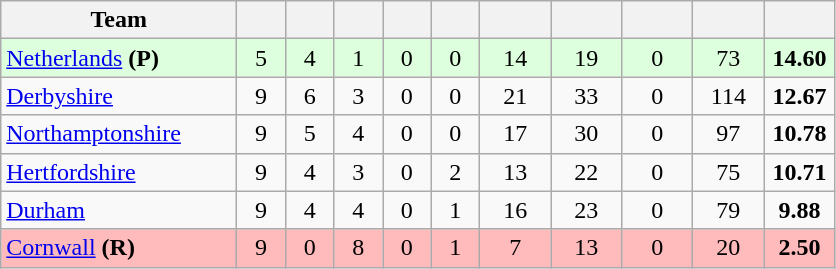<table class="wikitable" style="text-align:center">
<tr>
<th width="150">Team</th>
<th width="25"></th>
<th width="25"></th>
<th width="25"></th>
<th width="25"></th>
<th width="25"></th>
<th width="40"></th>
<th width="40"></th>
<th width="40"></th>
<th width="40"></th>
<th width="40"></th>
</tr>
<tr style="background:#dfd">
<td style="text-align:left"><a href='#'>Netherlands</a> <strong>(P)</strong></td>
<td>5</td>
<td>4</td>
<td>1</td>
<td>0</td>
<td>0</td>
<td>14</td>
<td>19</td>
<td>0</td>
<td>73</td>
<td><strong>14.60</strong></td>
</tr>
<tr>
<td style="text-align:left"><a href='#'>Derbyshire</a></td>
<td>9</td>
<td>6</td>
<td>3</td>
<td>0</td>
<td>0</td>
<td>21</td>
<td>33</td>
<td>0</td>
<td>114</td>
<td><strong>12.67</strong></td>
</tr>
<tr>
<td style="text-align:left"><a href='#'>Northamptonshire</a></td>
<td>9</td>
<td>5</td>
<td>4</td>
<td>0</td>
<td>0</td>
<td>17</td>
<td>30</td>
<td>0</td>
<td>97</td>
<td><strong>10.78</strong></td>
</tr>
<tr>
<td style="text-align:left"><a href='#'>Hertfordshire</a></td>
<td>9</td>
<td>4</td>
<td>3</td>
<td>0</td>
<td>2</td>
<td>13</td>
<td>22</td>
<td>0</td>
<td>75</td>
<td><strong>10.71</strong></td>
</tr>
<tr>
<td style="text-align:left"><a href='#'>Durham</a></td>
<td>9</td>
<td>4</td>
<td>4</td>
<td>0</td>
<td>1</td>
<td>16</td>
<td>23</td>
<td>0</td>
<td>79</td>
<td><strong>9.88</strong></td>
</tr>
<tr style="background:#FFBBBB">
<td style="text-align:left"><a href='#'>Cornwall</a> <strong>(R)</strong></td>
<td>9</td>
<td>0</td>
<td>8</td>
<td>0</td>
<td>1</td>
<td>7</td>
<td>13</td>
<td>0</td>
<td>20</td>
<td><strong>2.50</strong></td>
</tr>
</table>
